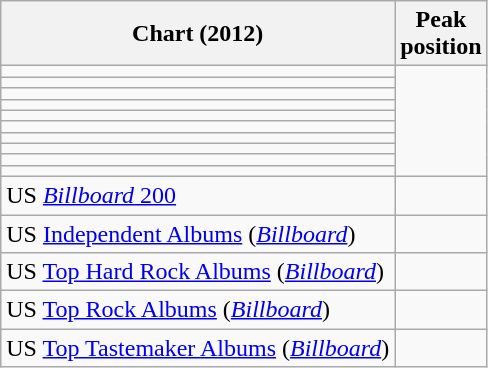<table class="wikitable sortable plainrowheaders">
<tr>
<th>Chart (2012)</th>
<th>Peak<br>position</th>
</tr>
<tr>
<td></td>
</tr>
<tr>
<td></td>
</tr>
<tr>
<td></td>
</tr>
<tr>
<td></td>
</tr>
<tr>
<td></td>
</tr>
<tr>
<td></td>
</tr>
<tr>
<td></td>
</tr>
<tr>
<td></td>
</tr>
<tr>
<td></td>
</tr>
<tr>
<td></td>
</tr>
<tr>
<td>US <a href='#'><em>Billboard</em> 200</a></td>
<td></td>
</tr>
<tr>
<td>US <a href='#'>Independent Albums</a> (<em><a href='#'>Billboard</a></em>)</td>
<td></td>
</tr>
<tr>
<td>US <a href='#'>Top Hard Rock Albums</a> (<em><a href='#'>Billboard</a></em>)</td>
<td></td>
</tr>
<tr>
<td>US <a href='#'>Top Rock Albums</a> (<em><a href='#'>Billboard</a></em>)</td>
<td></td>
</tr>
<tr>
<td>US <a href='#'>Top Tastemaker Albums</a> (<em><a href='#'>Billboard</a></em>)</td>
<td></td>
</tr>
</table>
